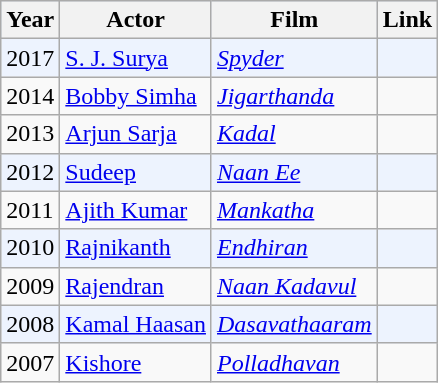<table class="wikitable">
<tr style="background:#d1e4fd;">
<th>Year</th>
<th>Actor</th>
<th>Film</th>
<th>Link</th>
</tr>
<tr style="background:#edf3fe;">
<td>2017</td>
<td><a href='#'>S. J. Surya</a></td>
<td><em><a href='#'>Spyder</a></em></td>
<td></td>
</tr>
<tr>
<td>2014</td>
<td><a href='#'>Bobby Simha</a></td>
<td><em><a href='#'>Jigarthanda</a></em></td>
<td></td>
</tr>
<tr>
<td>2013</td>
<td><a href='#'>Arjun Sarja</a></td>
<td><em><a href='#'>Kadal</a></em></td>
<td></td>
</tr>
<tr style="background:#edf3fe;">
<td>2012</td>
<td><a href='#'>Sudeep</a></td>
<td><em><a href='#'>Naan Ee</a></em></td>
<td></td>
</tr>
<tr>
<td>2011</td>
<td><a href='#'>Ajith Kumar</a></td>
<td><em><a href='#'>Mankatha</a></em></td>
<td></td>
</tr>
<tr style="background:#edf3fe;">
<td>2010</td>
<td><a href='#'>Rajnikanth</a></td>
<td><em><a href='#'>Endhiran</a></em></td>
<td></td>
</tr>
<tr>
<td>2009</td>
<td><a href='#'>Rajendran</a></td>
<td><em><a href='#'>Naan Kadavul</a></em></td>
<td></td>
</tr>
<tr style="background:#edf3fe;">
<td>2008</td>
<td><a href='#'>Kamal Haasan</a></td>
<td><em><a href='#'>Dasavathaaram</a></em></td>
<td></td>
</tr>
<tr>
<td>2007</td>
<td><a href='#'>Kishore</a></td>
<td><em><a href='#'>Polladhavan</a></em></td>
<td></td>
</tr>
</table>
